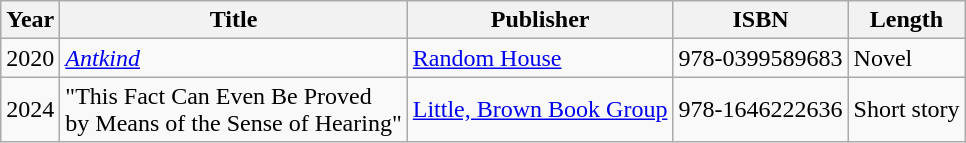<table class="wikitable">
<tr>
<th>Year</th>
<th>Title</th>
<th>Publisher</th>
<th>ISBN</th>
<th>Length</th>
</tr>
<tr>
<td>2020</td>
<td><em><a href='#'>Antkind</a></em></td>
<td><a href='#'>Random House</a></td>
<td>978-0399589683</td>
<td>Novel</td>
</tr>
<tr>
<td>2024</td>
<td>"This Fact Can Even Be Proved <br>by Means of the Sense of Hearing"</td>
<td><a href='#'>Little, Brown Book Group</a></td>
<td>978-1646222636</td>
<td>Short story</td>
</tr>
</table>
